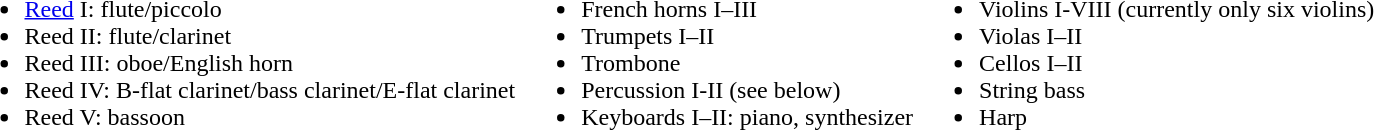<table>
<tr>
<td valign="top"><br><ul><li><a href='#'>Reed</a> I: flute/piccolo</li><li>Reed II: flute/clarinet</li><li>Reed III: oboe/English horn</li><li>Reed IV: B-flat clarinet/bass clarinet/E-flat clarinet</li><li>Reed V: bassoon</li></ul></td>
<td valign="top"><br><ul><li>French horns I–III</li><li>Trumpets I–II</li><li>Trombone</li><li>Percussion I-II (see below)</li><li>Keyboards I–II: piano, synthesizer</li></ul></td>
<td valign="top"><br><ul><li>Violins I-VIII (currently only six violins)</li><li>Violas I–II</li><li>Cellos I–II</li><li>String bass</li><li>Harp</li></ul></td>
</tr>
</table>
